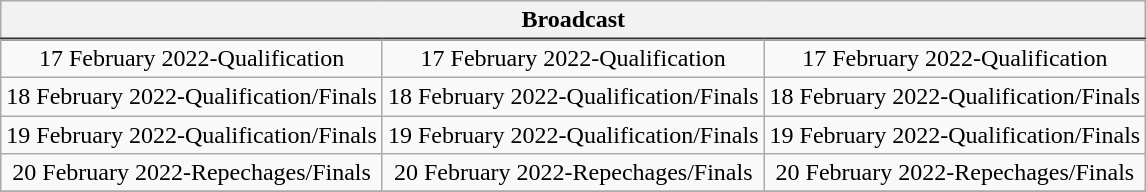<table class=wikitable style="text-align:center;">
<tr>
<th colspan=3>Broadcast</th>
</tr>
<tr style="border-top: 2px solid #333333;">
</tr>
<tr>
<td>17 February 2022-Qualification </td>
<td>17 February 2022-Qualification </td>
<td>17 February 2022-Qualification </td>
</tr>
<tr>
<td>18 February 2022-Qualification/Finals </td>
<td>18 February 2022-Qualification/Finals </td>
<td>18 February 2022-Qualification/Finals </td>
</tr>
<tr>
<td>19 February 2022-Qualification/Finals </td>
<td>19 February 2022-Qualification/Finals </td>
<td>19 February 2022-Qualification/Finals </td>
</tr>
<tr>
<td>20 February 2022-Repechages/Finals </td>
<td>20 February 2022-Repechages/Finals </td>
<td>20 February 2022-Repechages/Finals </td>
</tr>
<tr>
</tr>
</table>
